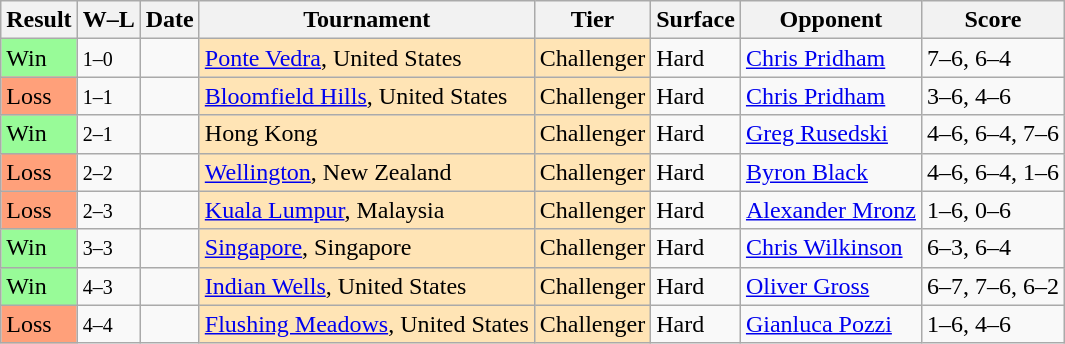<table class="sortable wikitable">
<tr>
<th>Result</th>
<th class="unsortable">W–L</th>
<th>Date</th>
<th>Tournament</th>
<th>Tier</th>
<th>Surface</th>
<th>Opponent</th>
<th class="unsortable">Score</th>
</tr>
<tr>
<td style="background:#98fb98;">Win</td>
<td><small>1–0</small></td>
<td></td>
<td style="background:moccasin;"><a href='#'>Ponte Vedra</a>, United States</td>
<td style="background:moccasin;">Challenger</td>
<td>Hard</td>
<td> <a href='#'>Chris Pridham</a></td>
<td>7–6, 6–4</td>
</tr>
<tr>
<td style="background:#ffa07a;">Loss</td>
<td><small>1–1</small></td>
<td></td>
<td style="background:moccasin;"><a href='#'>Bloomfield Hills</a>, United States</td>
<td style="background:moccasin;">Challenger</td>
<td>Hard</td>
<td> <a href='#'>Chris Pridham</a></td>
<td>3–6, 4–6</td>
</tr>
<tr>
<td style="background:#98fb98;">Win</td>
<td><small>2–1</small></td>
<td></td>
<td style="background:moccasin;">Hong Kong</td>
<td style="background:moccasin;">Challenger</td>
<td>Hard</td>
<td> <a href='#'>Greg Rusedski</a></td>
<td>4–6, 6–4, 7–6</td>
</tr>
<tr>
<td style="background:#ffa07a;">Loss</td>
<td><small>2–2</small></td>
<td></td>
<td style="background:moccasin;"><a href='#'>Wellington</a>, New Zealand</td>
<td style="background:moccasin;">Challenger</td>
<td>Hard</td>
<td> <a href='#'>Byron Black</a></td>
<td>4–6, 6–4, 1–6</td>
</tr>
<tr>
<td style="background:#ffa07a;">Loss</td>
<td><small>2–3</small></td>
<td></td>
<td style="background:moccasin;"><a href='#'>Kuala Lumpur</a>, Malaysia</td>
<td style="background:moccasin;">Challenger</td>
<td>Hard</td>
<td> <a href='#'>Alexander Mronz</a></td>
<td>1–6, 0–6</td>
</tr>
<tr>
<td style="background:#98fb98;">Win</td>
<td><small>3–3</small></td>
<td></td>
<td style="background:moccasin;"><a href='#'>Singapore</a>, Singapore</td>
<td style="background:moccasin;">Challenger</td>
<td>Hard</td>
<td> <a href='#'>Chris Wilkinson</a></td>
<td>6–3, 6–4</td>
</tr>
<tr>
<td style="background:#98fb98;">Win</td>
<td><small>4–3</small></td>
<td></td>
<td style="background:moccasin;"><a href='#'>Indian Wells</a>, United States</td>
<td style="background:moccasin;">Challenger</td>
<td>Hard</td>
<td> <a href='#'>Oliver Gross</a></td>
<td>6–7, 7–6, 6–2</td>
</tr>
<tr>
<td style="background:#ffa07a;">Loss</td>
<td><small>4–4</small></td>
<td></td>
<td style="background:moccasin;"><a href='#'>Flushing Meadows</a>, United States</td>
<td style="background:moccasin;">Challenger</td>
<td>Hard</td>
<td> <a href='#'>Gianluca Pozzi</a></td>
<td>1–6, 4–6</td>
</tr>
</table>
